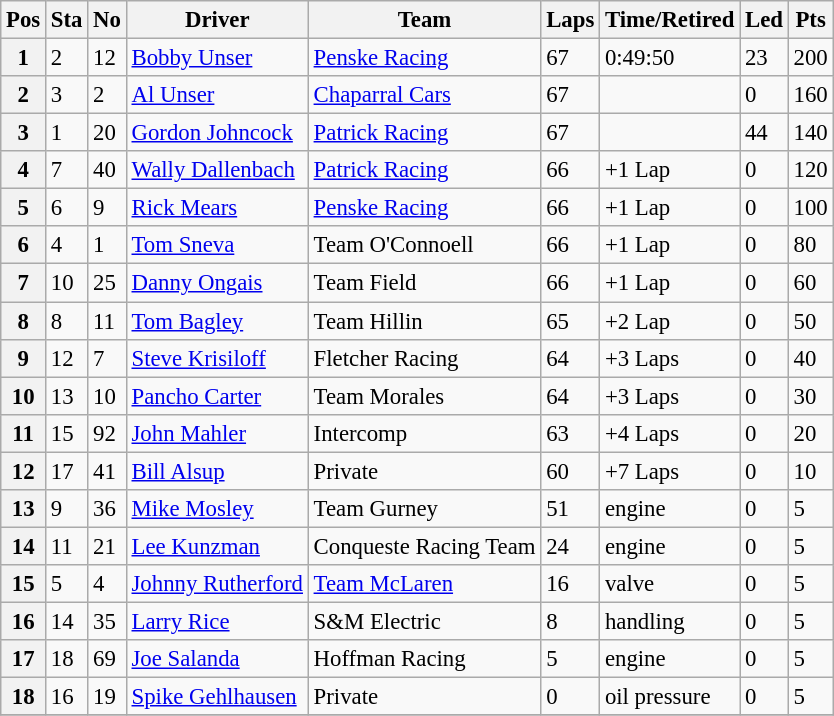<table class="wikitable" style="font-size:95%;">
<tr>
<th>Pos</th>
<th>Sta</th>
<th>No</th>
<th>Driver</th>
<th>Team</th>
<th>Laps</th>
<th>Time/Retired</th>
<th>Led</th>
<th>Pts</th>
</tr>
<tr>
<th>1</th>
<td>2</td>
<td>12</td>
<td><a href='#'>Bobby Unser</a></td>
<td><a href='#'>Penske Racing</a></td>
<td>67</td>
<td>0:49:50</td>
<td>23</td>
<td>200</td>
</tr>
<tr>
<th>2</th>
<td>3</td>
<td>2</td>
<td><a href='#'>Al Unser</a></td>
<td><a href='#'>Chaparral Cars</a></td>
<td>67</td>
<td></td>
<td>0</td>
<td>160</td>
</tr>
<tr>
<th>3</th>
<td>1</td>
<td>20</td>
<td><a href='#'>Gordon Johncock</a></td>
<td><a href='#'>Patrick Racing</a></td>
<td>67</td>
<td></td>
<td>44</td>
<td>140</td>
</tr>
<tr>
<th>4</th>
<td>7</td>
<td>40</td>
<td><a href='#'>Wally Dallenbach</a></td>
<td><a href='#'>Patrick Racing</a></td>
<td>66</td>
<td>+1 Lap</td>
<td>0</td>
<td>120</td>
</tr>
<tr>
<th>5</th>
<td>6</td>
<td>9</td>
<td><a href='#'>Rick Mears</a></td>
<td><a href='#'>Penske Racing</a></td>
<td>66</td>
<td>+1 Lap</td>
<td>0</td>
<td>100</td>
</tr>
<tr>
<th>6</th>
<td>4</td>
<td>1</td>
<td><a href='#'>Tom Sneva</a></td>
<td>Team O'Connoell</td>
<td>66</td>
<td>+1 Lap</td>
<td>0</td>
<td>80</td>
</tr>
<tr>
<th>7</th>
<td>10</td>
<td>25</td>
<td><a href='#'>Danny Ongais</a></td>
<td>Team Field</td>
<td>66</td>
<td>+1 Lap</td>
<td>0</td>
<td>60</td>
</tr>
<tr>
<th>8</th>
<td>8</td>
<td>11</td>
<td><a href='#'>Tom Bagley</a></td>
<td>Team Hillin</td>
<td>65</td>
<td>+2 Lap</td>
<td>0</td>
<td>50</td>
</tr>
<tr>
<th>9</th>
<td>12</td>
<td>7</td>
<td><a href='#'>Steve Krisiloff</a></td>
<td>Fletcher Racing</td>
<td>64</td>
<td>+3 Laps</td>
<td>0</td>
<td>40</td>
</tr>
<tr>
<th>10</th>
<td>13</td>
<td>10</td>
<td><a href='#'>Pancho Carter</a></td>
<td>Team Morales</td>
<td>64</td>
<td>+3 Laps</td>
<td>0</td>
<td>30</td>
</tr>
<tr>
<th>11</th>
<td>15</td>
<td>92</td>
<td><a href='#'>John Mahler</a></td>
<td>Intercomp</td>
<td>63</td>
<td>+4 Laps</td>
<td>0</td>
<td>20</td>
</tr>
<tr>
<th>12</th>
<td>17</td>
<td>41</td>
<td><a href='#'>Bill Alsup</a></td>
<td>Private</td>
<td>60</td>
<td>+7 Laps</td>
<td>0</td>
<td>10</td>
</tr>
<tr>
<th>13</th>
<td>9</td>
<td>36</td>
<td><a href='#'>Mike Mosley</a></td>
<td>Team Gurney</td>
<td>51</td>
<td>engine</td>
<td>0</td>
<td>5</td>
</tr>
<tr>
<th>14</th>
<td>11</td>
<td>21</td>
<td><a href='#'>Lee Kunzman</a></td>
<td>Conqueste Racing Team</td>
<td>24</td>
<td>engine</td>
<td>0</td>
<td>5</td>
</tr>
<tr>
<th>15</th>
<td>5</td>
<td>4</td>
<td><a href='#'>Johnny Rutherford</a></td>
<td><a href='#'>Team McLaren</a></td>
<td>16</td>
<td>valve</td>
<td>0</td>
<td>5</td>
</tr>
<tr>
<th>16</th>
<td>14</td>
<td>35</td>
<td><a href='#'>Larry Rice</a></td>
<td>S&M Electric</td>
<td>8</td>
<td>handling</td>
<td>0</td>
<td>5</td>
</tr>
<tr>
<th>17</th>
<td>18</td>
<td>69</td>
<td><a href='#'>Joe Salanda</a></td>
<td>Hoffman Racing</td>
<td>5</td>
<td>engine</td>
<td>0</td>
<td>5</td>
</tr>
<tr>
<th>18</th>
<td>16</td>
<td>19</td>
<td><a href='#'>Spike Gehlhausen</a></td>
<td>Private</td>
<td>0</td>
<td>oil pressure</td>
<td>0</td>
<td>5</td>
</tr>
<tr>
</tr>
</table>
